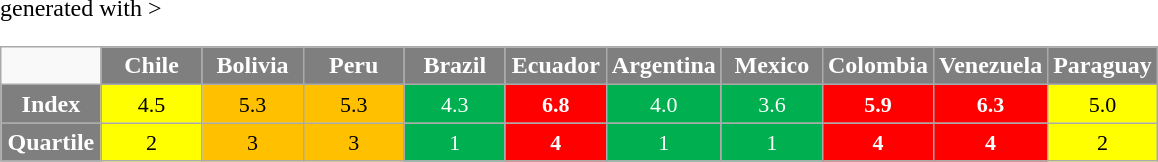<table class="wikitable" <hiddentext>generated with >
<tr>
<td style="font-size:11pt; height:16px; width:60px; vertical-align:bottom;"> </td>
<td style="background:#7f7f7f; font-weight:bold; color:#fff; text-align:center; width:60px; vertical-align:bottom;">Chile</td>
<td style="background:#7f7f7f; font-weight:bold; color:#fff; text-align:center; width:60px; vertical-align:bottom;">Bolivia</td>
<td style="background:#7f7f7f; font-weight:bold; color:#fff; text-align:center; width:60px; vertical-align:bottom;">Peru</td>
<td style="background:#7f7f7f; font-weight:bold; color:#fff; text-align:center; width:60px; vertical-align:bottom;">Brazil</td>
<td style="background:#7f7f7f; font-weight:bold; color:#fff; text-align:center; width:60px; vertical-align:bottom;">Ecuador</td>
<td style="background:#7f7f7f; font-weight:bold; color:#fff; text-align:center; width:60px; vertical-align:bottom;">Argentina</td>
<td style="background:#7f7f7f; font-weight:bold; color:#fff; text-align:center; width:60px; vertical-align:bottom;">Mexico</td>
<td style="background:#7f7f7f; font-weight:bold; color:#fff; text-align:center; width:60px; vertical-align:bottom;">Colombia</td>
<td style="background:#7f7f7f; font-weight:bold; color:#fff; text-align:center; width:60px; vertical-align:bottom;">Venezuela</td>
<td style="background:#7f7f7f; font-weight:bold; color:#fff; text-align:center; width:60px; vertical-align:bottom;">Paraguay</td>
</tr>
<tr style="text-align:center; vertical-align:bottom;">
<td style="background:#7f7f7f; font-weight:bold; color:#fff; height:16px;">Index</td>
<td style="background:#ff0; font-size:11pt;">4.5</td>
<td style="background:#ffc000; font-size:11pt;">5.3</td>
<td style="background:#ffc000; font-size:11pt;">5.3</td>
<td style="background:#00b050; font-size:11pt; color:#fff;">4.3</td>
<td style="background:#f00; font-size:11pt; font-weight:bold; color:#fff;">6.8</td>
<td style="background:#00b050; font-size:11pt; color:#fff;">4.0</td>
<td style="background:#00b050; font-size:11pt; color:#fff;">3.6</td>
<td style="background:#f00; font-size:11pt; font-weight:bold; color:#fff;">5.9</td>
<td style="background:#f00; font-size:11pt; font-weight:bold; color:#fff;">6.3</td>
<td style="background:#ff0; font-size:11pt;">5.0</td>
</tr>
<tr style="text-align:center; vertical-align:bottom;">
<td style="background:#7f7f7f; font-weight:bold; color:#fff; height:16px;">Quartile</td>
<td style="background:#ff0; font-size:11pt;">2</td>
<td style="background:#ffc000; font-size:11pt;">3</td>
<td style="background:#ffc000; font-size:11pt;">3</td>
<td style="background:#00b050; font-size:11pt; color:#fff;">1</td>
<td style="background:#f00; font-size:11pt; font-weight:bold; color:#fff;">4</td>
<td style="background:#00b050; font-size:11pt; color:#fff;">1</td>
<td style="background:#00b050; font-size:11pt; color:#fff;">1</td>
<td style="background:#f00; font-size:11pt; font-weight:bold; color:#fff;">4</td>
<td style="background:#f00; font-size:11pt; font-weight:bold; color:#fff;">4</td>
<td style="background:#ff0; font-size:11pt;">2</td>
</tr>
</table>
